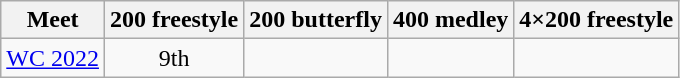<table class="sortable wikitable">
<tr>
<th>Meet</th>
<th class="unsortable">200 freestyle</th>
<th class="unsortable">200 butterfly</th>
<th class="unsortable">400 medley</th>
<th class="unsortable">4×200 freestyle</th>
</tr>
<tr>
<td><a href='#'>WC 2022</a></td>
<td align="center">9th</td>
<td align="center"></td>
<td align="center"></td>
<td align="center"></td>
</tr>
</table>
